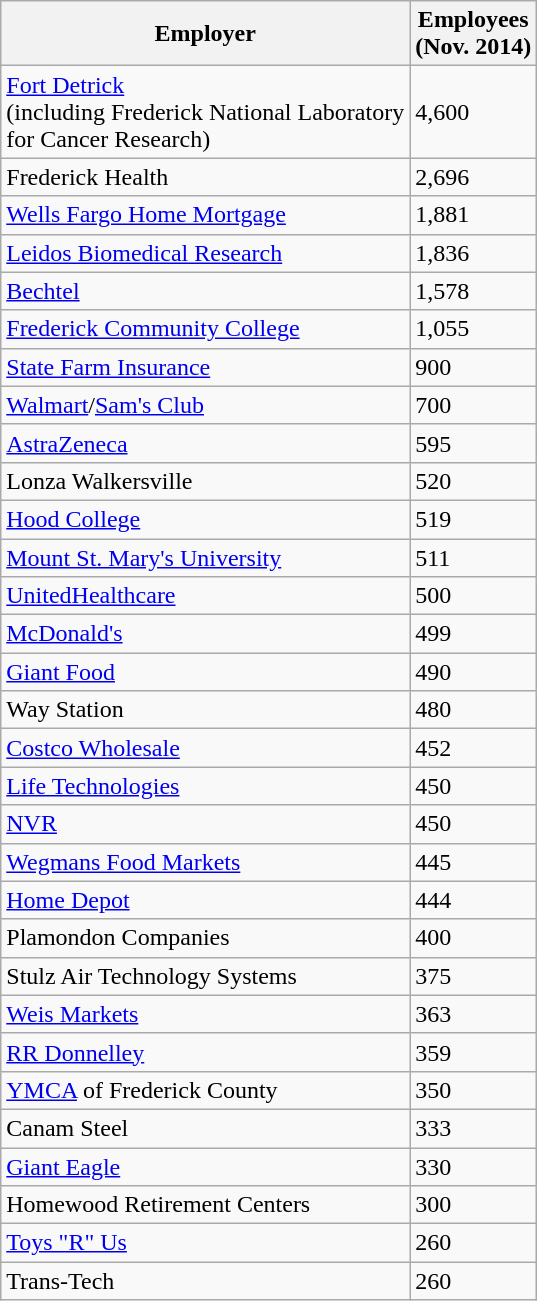<table class="wikitable">
<tr>
<th>Employer</th>
<th>Employees<br>(Nov. 2014)</th>
</tr>
<tr>
<td><a href='#'>Fort Detrick</a><br>(including Frederick National Laboratory<br>for Cancer Research)</td>
<td>4,600</td>
</tr>
<tr>
<td>Frederick Health</td>
<td>2,696</td>
</tr>
<tr>
<td><a href='#'>Wells Fargo Home Mortgage</a></td>
<td>1,881</td>
</tr>
<tr>
<td><a href='#'>Leidos Biomedical Research</a></td>
<td>1,836</td>
</tr>
<tr>
<td><a href='#'>Bechtel</a></td>
<td>1,578</td>
</tr>
<tr>
<td><a href='#'>Frederick Community College</a></td>
<td>1,055</td>
</tr>
<tr>
<td><a href='#'>State Farm Insurance</a></td>
<td>900</td>
</tr>
<tr>
<td><a href='#'>Walmart</a>/<a href='#'>Sam's Club</a></td>
<td>700</td>
</tr>
<tr>
<td><a href='#'>AstraZeneca</a></td>
<td>595</td>
</tr>
<tr>
<td>Lonza Walkersville</td>
<td>520</td>
</tr>
<tr>
<td><a href='#'>Hood College</a></td>
<td>519</td>
</tr>
<tr>
<td><a href='#'>Mount St. Mary's University</a></td>
<td>511</td>
</tr>
<tr>
<td><a href='#'>UnitedHealthcare</a></td>
<td>500</td>
</tr>
<tr>
<td><a href='#'>McDonald's</a></td>
<td>499</td>
</tr>
<tr>
<td><a href='#'>Giant Food</a></td>
<td>490</td>
</tr>
<tr>
<td>Way Station</td>
<td>480</td>
</tr>
<tr>
<td><a href='#'>Costco Wholesale</a></td>
<td>452</td>
</tr>
<tr>
<td><a href='#'>Life Technologies</a></td>
<td>450</td>
</tr>
<tr>
<td><a href='#'>NVR</a></td>
<td>450</td>
</tr>
<tr>
<td><a href='#'>Wegmans Food Markets</a></td>
<td>445</td>
</tr>
<tr>
<td><a href='#'>Home Depot</a></td>
<td>444</td>
</tr>
<tr>
<td>Plamondon Companies</td>
<td>400</td>
</tr>
<tr>
<td>Stulz Air Technology Systems</td>
<td>375</td>
</tr>
<tr>
<td><a href='#'>Weis Markets</a></td>
<td>363</td>
</tr>
<tr>
<td><a href='#'>RR Donnelley</a></td>
<td>359</td>
</tr>
<tr>
<td><a href='#'>YMCA</a> of Frederick County</td>
<td>350</td>
</tr>
<tr>
<td>Canam Steel</td>
<td>333</td>
</tr>
<tr>
<td><a href='#'>Giant Eagle</a></td>
<td>330</td>
</tr>
<tr>
<td>Homewood Retirement Centers</td>
<td>300</td>
</tr>
<tr>
<td><a href='#'>Toys "R" Us</a></td>
<td>260</td>
</tr>
<tr>
<td>Trans-Tech</td>
<td>260</td>
</tr>
</table>
